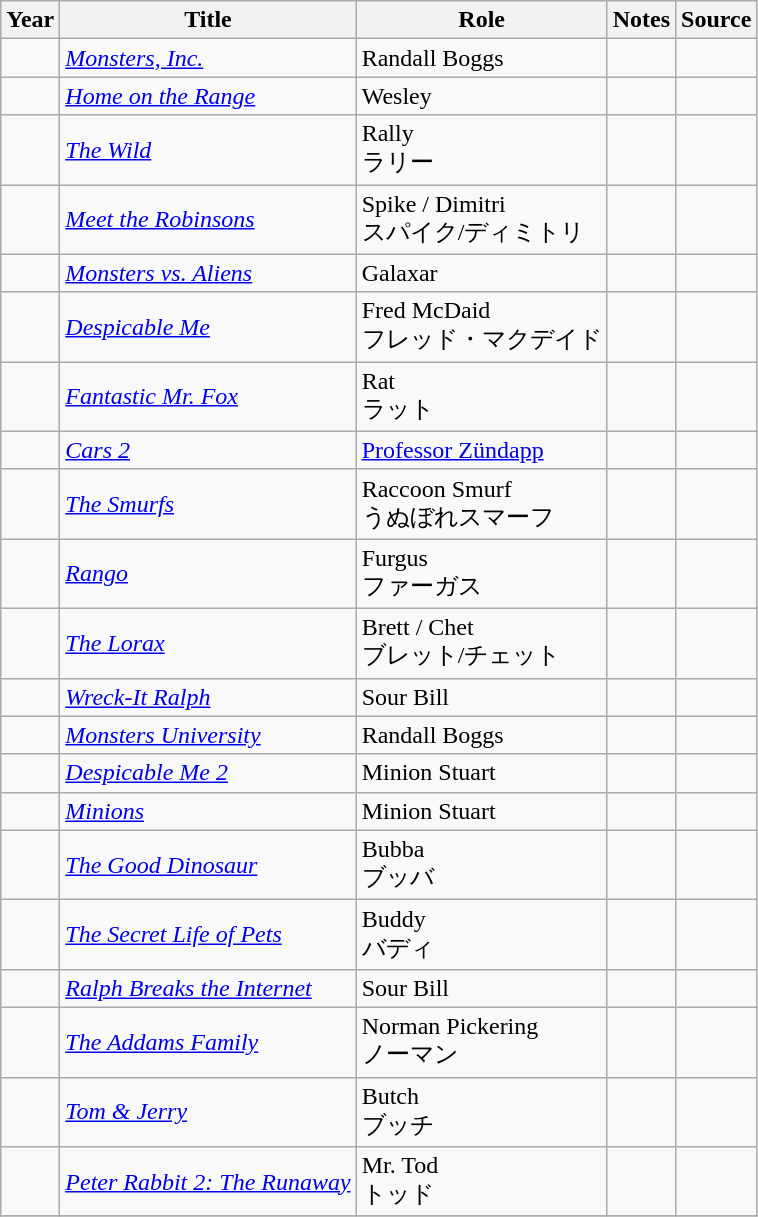<table class="wikitable sortable plainrowheaders">
<tr>
<th>Year</th>
<th>Title</th>
<th>Role</th>
<th class="unsortable">Notes</th>
<th class="unsortable">Source</th>
</tr>
<tr>
<td></td>
<td><em><a href='#'>Monsters, Inc.</a></em></td>
<td>Randall Boggs</td>
<td></td>
<td></td>
</tr>
<tr>
<td></td>
<td><em><a href='#'>Home on the Range</a></em></td>
<td>Wesley</td>
<td></td>
<td></td>
</tr>
<tr>
<td></td>
<td><em><a href='#'>The Wild</a></em></td>
<td>Rally<br>ラリー</td>
<td></td>
<td></td>
</tr>
<tr>
<td></td>
<td><em><a href='#'>Meet the Robinsons</a></em></td>
<td>Spike / Dimitri<br>スパイク/ディミトリ</td>
<td></td>
<td></td>
</tr>
<tr>
<td></td>
<td><em><a href='#'>Monsters vs. Aliens</a></em></td>
<td>Galaxar</td>
<td></td>
<td></td>
</tr>
<tr>
<td></td>
<td><em><a href='#'>Despicable Me</a></em></td>
<td>Fred McDaid<br>フレッド・マクデイド</td>
<td></td>
<td></td>
</tr>
<tr>
<td></td>
<td><em><a href='#'>Fantastic Mr. Fox</a></em></td>
<td>Rat<br>ラット</td>
<td></td>
<td></td>
</tr>
<tr>
<td></td>
<td><em><a href='#'>Cars 2</a></em></td>
<td><a href='#'>Professor Zündapp</a></td>
<td></td>
<td></td>
</tr>
<tr>
<td></td>
<td><em><a href='#'>The Smurfs</a></em></td>
<td>Raccoon Smurf<br>うぬぼれスマーフ</td>
<td></td>
<td></td>
</tr>
<tr>
<td></td>
<td><em><a href='#'>Rango</a></em></td>
<td>Furgus<br>ファーガス</td>
<td></td>
<td></td>
</tr>
<tr>
<td></td>
<td><em><a href='#'>The Lorax</a></em></td>
<td>Brett / Chet<br>ブレット/チェット</td>
<td></td>
<td></td>
</tr>
<tr>
<td></td>
<td><em><a href='#'>Wreck-It Ralph</a></em></td>
<td>Sour Bill</td>
<td></td>
<td></td>
</tr>
<tr>
<td></td>
<td><em><a href='#'>Monsters University</a></em></td>
<td>Randall Boggs</td>
<td></td>
<td></td>
</tr>
<tr>
<td></td>
<td><em><a href='#'>Despicable Me 2</a></em></td>
<td>Minion Stuart</td>
<td></td>
<td></td>
</tr>
<tr>
<td></td>
<td><em><a href='#'>Minions</a></em></td>
<td>Minion Stuart</td>
<td></td>
<td></td>
</tr>
<tr>
<td></td>
<td><em><a href='#'>The Good Dinosaur</a></em></td>
<td>Bubba<br>ブッバ</td>
<td></td>
<td></td>
</tr>
<tr>
<td></td>
<td><em><a href='#'>The Secret Life of Pets</a></em></td>
<td>Buddy<br>バディ</td>
<td></td>
<td></td>
</tr>
<tr>
<td></td>
<td><em><a href='#'>Ralph Breaks the Internet</a></em></td>
<td>Sour Bill</td>
<td></td>
<td></td>
</tr>
<tr>
<td></td>
<td><em><a href='#'>The Addams Family</a></em></td>
<td>Norman Pickering<br>ノーマン</td>
<td></td>
<td></td>
</tr>
<tr>
<td></td>
<td><em><a href='#'>Tom & Jerry</a></em></td>
<td>Butch<br>ブッチ</td>
<td></td>
<td></td>
</tr>
<tr>
<td></td>
<td><em><a href='#'>Peter Rabbit 2: The Runaway</a></em></td>
<td>Mr. Tod<br>トッド</td>
<td></td>
<td></td>
</tr>
<tr>
</tr>
</table>
